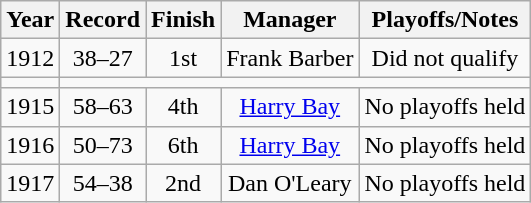<table class="wikitable" style="text-align:center">
<tr>
<th>Year</th>
<th>Record</th>
<th>Finish</th>
<th>Manager</th>
<th>Playoffs/Notes</th>
</tr>
<tr align=center>
<td>1912</td>
<td>38–27</td>
<td>1st</td>
<td>Frank Barber</td>
<td>Did not qualify</td>
</tr>
<tr align=center>
<td></td>
</tr>
<tr align=center>
<td>1915</td>
<td>58–63</td>
<td>4th</td>
<td><a href='#'>Harry Bay</a></td>
<td>No playoffs held</td>
</tr>
<tr align=center>
<td>1916</td>
<td>50–73</td>
<td>6th</td>
<td><a href='#'>Harry Bay</a></td>
<td>No playoffs held</td>
</tr>
<tr align=center>
<td>1917</td>
<td>54–38</td>
<td>2nd</td>
<td>Dan O'Leary</td>
<td>No playoffs held</td>
</tr>
</table>
